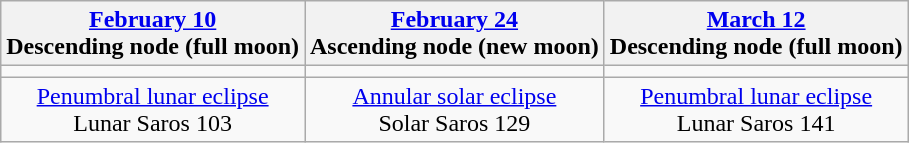<table class="wikitable">
<tr>
<th><a href='#'>February 10</a><br>Descending node (full moon)</th>
<th><a href='#'>February 24</a><br>Ascending node (new moon)</th>
<th><a href='#'>March 12</a><br>Descending node (full moon)</th>
</tr>
<tr>
<td></td>
<td></td>
<td></td>
</tr>
<tr align=center>
<td><a href='#'>Penumbral lunar eclipse</a><br>Lunar Saros 103</td>
<td><a href='#'>Annular solar eclipse</a><br>Solar Saros 129</td>
<td><a href='#'>Penumbral lunar eclipse</a><br>Lunar Saros 141</td>
</tr>
</table>
